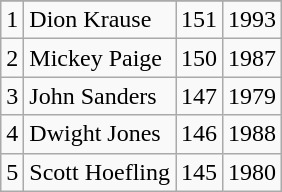<table class="wikitable">
<tr>
</tr>
<tr>
<td>1</td>
<td>Dion Krause</td>
<td>151</td>
<td>1993</td>
</tr>
<tr>
<td>2</td>
<td>Mickey Paige</td>
<td>150</td>
<td>1987</td>
</tr>
<tr>
<td>3</td>
<td>John Sanders</td>
<td>147</td>
<td>1979</td>
</tr>
<tr>
<td>4</td>
<td>Dwight Jones</td>
<td>146</td>
<td>1988</td>
</tr>
<tr>
<td>5</td>
<td>Scott Hoefling</td>
<td>145</td>
<td>1980</td>
</tr>
</table>
